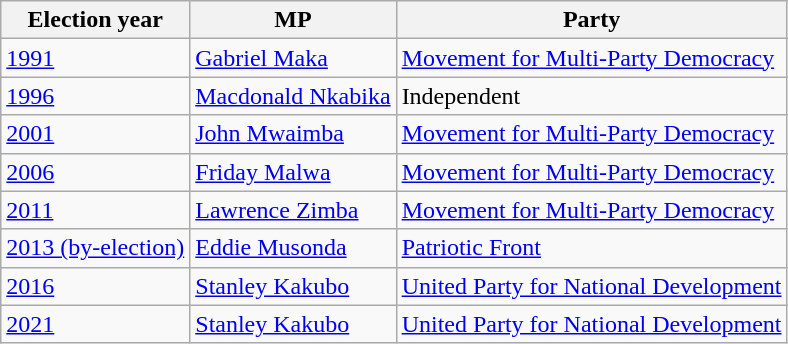<table class=wikitable>
<tr>
<th>Election year</th>
<th>MP</th>
<th>Party</th>
</tr>
<tr>
<td><a href='#'>1991</a></td>
<td><a href='#'>Gabriel Maka</a></td>
<td><a href='#'>Movement for Multi-Party Democracy</a></td>
</tr>
<tr>
<td><a href='#'>1996</a></td>
<td><a href='#'>Macdonald Nkabika</a></td>
<td>Independent</td>
</tr>
<tr>
<td><a href='#'>2001</a></td>
<td><a href='#'>John Mwaimba</a></td>
<td><a href='#'>Movement for Multi-Party Democracy</a></td>
</tr>
<tr>
<td><a href='#'>2006</a></td>
<td><a href='#'>Friday Malwa</a></td>
<td><a href='#'>Movement for Multi-Party Democracy</a></td>
</tr>
<tr>
<td><a href='#'>2011</a></td>
<td><a href='#'>Lawrence Zimba</a></td>
<td><a href='#'>Movement for Multi-Party Democracy</a></td>
</tr>
<tr>
<td><a href='#'>2013 (by-election)</a></td>
<td><a href='#'>Eddie Musonda</a></td>
<td><a href='#'>Patriotic Front</a></td>
</tr>
<tr>
<td><a href='#'>2016</a></td>
<td><a href='#'>Stanley Kakubo</a></td>
<td><a href='#'>United Party for National Development</a></td>
</tr>
<tr>
<td><a href='#'>2021</a></td>
<td><a href='#'>Stanley Kakubo</a></td>
<td><a href='#'>United Party for National Development</a></td>
</tr>
</table>
